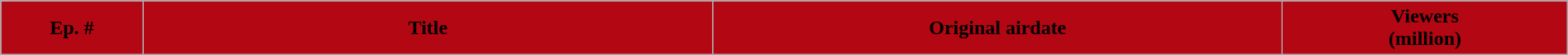<table class="wikitable plainrowheaders" style="width:100%; background:#fff; margin:auto;">
<tr>
<th style="background:#B30713; width:5%;"><span>Ep. #</span></th>
<th style="background:#B30713; width:20%;"><span>Title</span></th>
<th style="background:#B30713; width:20%;"><span>Original airdate</span></th>
<th style="background:#B30713; width:10%;"><span>Viewers<br>(million)</span><br>
</th>
</tr>
</table>
